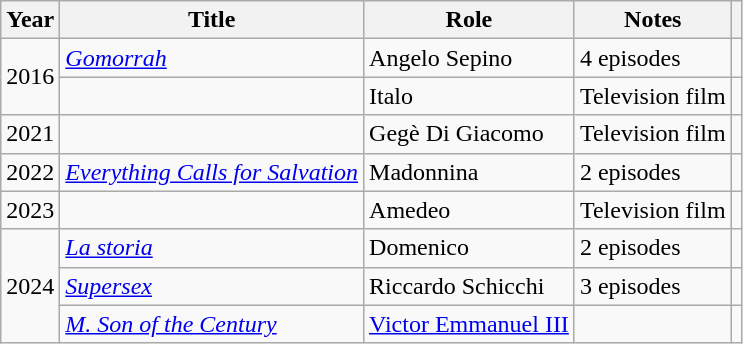<table class="wikitable sortable">
<tr>
<th>Year</th>
<th>Title</th>
<th>Role</th>
<th class="unsortable">Notes</th>
<th class="unsortable"></th>
</tr>
<tr>
<td rowspan="2">2016</td>
<td><em><a href='#'>Gomorrah</a></em></td>
<td>Angelo Sepino</td>
<td>4 episodes</td>
<td></td>
</tr>
<tr>
<td><em></em></td>
<td>Italo</td>
<td>Television film</td>
<td></td>
</tr>
<tr>
<td>2021</td>
<td><em></em></td>
<td>Gegè Di Giacomo</td>
<td>Television film</td>
<td></td>
</tr>
<tr>
<td>2022</td>
<td><em><a href='#'>Everything Calls for Salvation</a></em></td>
<td>Madonnina</td>
<td>2 episodes</td>
<td></td>
</tr>
<tr>
<td>2023</td>
<td><em></em></td>
<td>Amedeo</td>
<td>Television film</td>
<td></td>
</tr>
<tr>
<td rowspan="3">2024</td>
<td><em><a href='#'>La storia</a></em></td>
<td>Domenico</td>
<td>2 episodes</td>
<td></td>
</tr>
<tr>
<td><em><a href='#'>Supersex</a></em></td>
<td>Riccardo Schicchi</td>
<td>3 episodes</td>
<td></td>
</tr>
<tr>
<td><em><a href='#'>M. Son of the Century</a></em></td>
<td><a href='#'>Victor Emmanuel III</a></td>
<td></td>
<td></td>
</tr>
</table>
